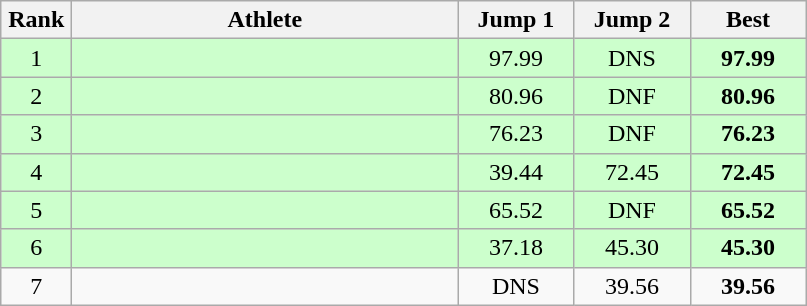<table class=wikitable style="text-align:center">
<tr>
<th width=40>Rank</th>
<th width=250>Athlete</th>
<th width=70>Jump 1</th>
<th width=70>Jump 2</th>
<th width=70>Best</th>
</tr>
<tr bgcolor=#ccffcc>
<td>1</td>
<td align=left></td>
<td>97.99</td>
<td>DNS</td>
<td><strong>97.99</strong></td>
</tr>
<tr bgcolor=#ccffcc>
<td>2</td>
<td align=left></td>
<td>80.96</td>
<td>DNF</td>
<td><strong>80.96</strong></td>
</tr>
<tr bgcolor=#ccffcc>
<td>3</td>
<td align=left></td>
<td>76.23</td>
<td>DNF</td>
<td><strong>76.23</strong></td>
</tr>
<tr bgcolor=#ccffcc>
<td>4</td>
<td align=left></td>
<td>39.44</td>
<td>72.45</td>
<td><strong>72.45</strong></td>
</tr>
<tr bgcolor=#ccffcc>
<td>5</td>
<td align=left></td>
<td>65.52</td>
<td>DNF</td>
<td><strong>65.52</strong></td>
</tr>
<tr bgcolor=#ccffcc>
<td>6</td>
<td align=left></td>
<td>37.18</td>
<td>45.30</td>
<td><strong>45.30</strong></td>
</tr>
<tr>
<td>7</td>
<td align=left></td>
<td>DNS</td>
<td>39.56</td>
<td><strong>39.56</strong></td>
</tr>
</table>
